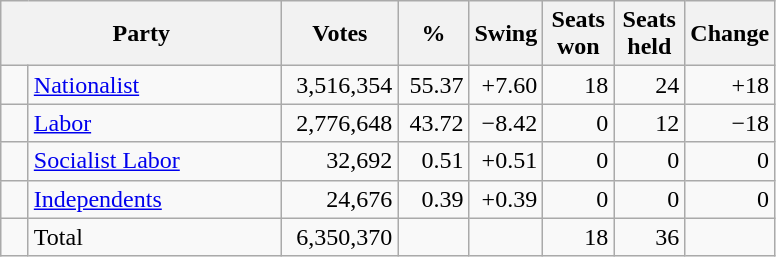<table class="wikitable">
<tr>
<th colspan=2 style="width:180px">Party</th>
<th style="width:70px">Votes</th>
<th style="width:40px">%</th>
<th style="width:40px">Swing</th>
<th style="width:40px">Seats won</th>
<th style="width:40px">Seats held</th>
<th style="width:40px">Change</th>
</tr>
<tr>
<td> </td>
<td><a href='#'>Nationalist</a></td>
<td align=right>3,516,354</td>
<td align=right>55.37</td>
<td align=right>+7.60</td>
<td align=right>18</td>
<td align=right>24</td>
<td align=right>+18</td>
</tr>
<tr>
<td> </td>
<td><a href='#'>Labor</a></td>
<td align=right>2,776,648</td>
<td align=right>43.72</td>
<td align=right>−8.42</td>
<td align=right>0</td>
<td align=right>12</td>
<td align=right>−18</td>
</tr>
<tr>
<td> </td>
<td><a href='#'>Socialist Labor</a></td>
<td align=right>32,692</td>
<td align=right>0.51</td>
<td align=right>+0.51</td>
<td align=right>0</td>
<td align=right>0</td>
<td align=right>0</td>
</tr>
<tr>
<td> </td>
<td><a href='#'>Independents</a></td>
<td align=right>24,676</td>
<td align=right>0.39</td>
<td align=right>+0.39</td>
<td align=right>0</td>
<td align=right>0</td>
<td align=right>0</td>
</tr>
<tr>
<td> </td>
<td>Total</td>
<td align=right>6,350,370</td>
<td align=right> </td>
<td align=right> </td>
<td align=right>18</td>
<td align=right>36</td>
<td align=right></td>
</tr>
</table>
